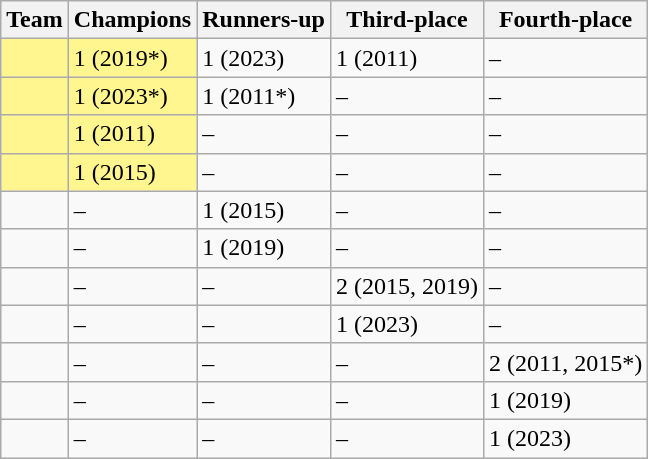<table class="wikitable">
<tr>
<th>Team</th>
<th>Champions</th>
<th>Runners-up</th>
<th>Third-place</th>
<th>Fourth-place</th>
</tr>
<tr>
<td style="background:#fff68f;"></td>
<td style="background:#fff68f;">1 (2019*)</td>
<td>1 (2023)</td>
<td>1 (2011)</td>
<td>–</td>
</tr>
<tr>
<td style="background:#fff68f;"></td>
<td style="background:#fff68f;">1 (2023*)</td>
<td>1 (2011*)</td>
<td>–</td>
<td>–</td>
</tr>
<tr>
<td style="background:#fff68f;"></td>
<td style="background:#fff68f;">1 (2011)</td>
<td>–</td>
<td>–</td>
<td>–</td>
</tr>
<tr>
<td style="background:#fff68f;"></td>
<td style="background:#fff68f;">1 (2015)</td>
<td>–</td>
<td>–</td>
<td>–</td>
</tr>
<tr>
<td></td>
<td>–</td>
<td>1 (2015)</td>
<td>–</td>
<td>–</td>
</tr>
<tr>
<td></td>
<td>–</td>
<td>1 (2019)</td>
<td>–</td>
<td>–</td>
</tr>
<tr>
<td></td>
<td>–</td>
<td>–</td>
<td>2 (2015, 2019)</td>
<td>–</td>
</tr>
<tr>
<td></td>
<td>–</td>
<td>–</td>
<td>1 (2023)</td>
<td>–</td>
</tr>
<tr>
<td></td>
<td>–</td>
<td>–</td>
<td>–</td>
<td>2 (2011, 2015*)</td>
</tr>
<tr>
<td></td>
<td>–</td>
<td>–</td>
<td>–</td>
<td>1 (2019)</td>
</tr>
<tr>
<td></td>
<td>–</td>
<td>–</td>
<td>–</td>
<td>1 (2023)</td>
</tr>
</table>
